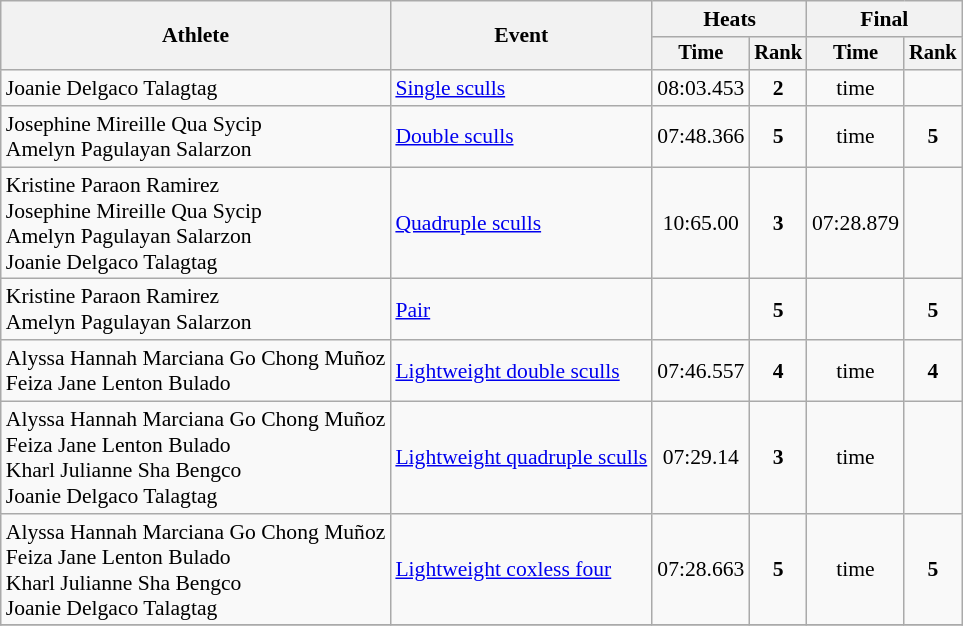<table class=wikitable style="font-size:90%; text-align:center">
<tr>
<th rowspan=2>Athlete</th>
<th rowspan=2>Event</th>
<th colspan=2>Heats</th>
<th colspan=2>Final</th>
</tr>
<tr style=font-size:95%>
<th>Time</th>
<th>Rank</th>
<th>Time</th>
<th>Rank</th>
</tr>
<tr>
<td align=left>Joanie Delgaco Talagtag</td>
<td align=left><a href='#'>Single sculls</a></td>
<td>08:03.453</td>
<td><strong>2</strong></td>
<td>time</td>
<td></td>
</tr>
<tr>
<td align=left>Josephine Mireille Qua Sycip<br>Amelyn Pagulayan Salarzon</td>
<td align=left><a href='#'>Double sculls</a></td>
<td>07:48.366</td>
<td><strong>5</strong></td>
<td>time</td>
<td><strong>5</strong></td>
</tr>
<tr>
<td align=left>Kristine Paraon Ramirez<br>Josephine Mireille Qua Sycip<br>Amelyn Pagulayan Salarzon<br>Joanie Delgaco Talagtag</td>
<td align=left><a href='#'>Quadruple sculls</a></td>
<td>10:65.00</td>
<td><strong>3</strong></td>
<td>07:28.879</td>
<td></td>
</tr>
<tr>
<td align=left>Kristine Paraon Ramirez<br>Amelyn Pagulayan Salarzon</td>
<td align=left><a href='#'>Pair</a></td>
<td></td>
<td><strong>5</strong></td>
<td></td>
<td><strong>5</strong></td>
</tr>
<tr>
<td align=left>Alyssa Hannah Marciana Go Chong Muñoz<br>Feiza Jane Lenton Bulado</td>
<td align=left><a href='#'>Lightweight double sculls</a></td>
<td>07:46.557</td>
<td><strong>4</strong></td>
<td>time</td>
<td><strong>4</strong></td>
</tr>
<tr>
<td align=left>Alyssa Hannah Marciana Go Chong Muñoz<br>Feiza Jane Lenton Bulado<br>Kharl Julianne Sha Bengco<br>Joanie Delgaco Talagtag</td>
<td align=left><a href='#'>Lightweight quadruple sculls</a></td>
<td>07:29.14</td>
<td><strong>3</strong></td>
<td>time</td>
<td></td>
</tr>
<tr>
<td align=left>Alyssa Hannah Marciana Go Chong Muñoz<br>Feiza Jane Lenton Bulado<br>Kharl Julianne Sha Bengco<br>Joanie Delgaco Talagtag</td>
<td align=left><a href='#'>Lightweight coxless four</a></td>
<td>07:28.663</td>
<td><strong>5</strong></td>
<td>time</td>
<td><strong>5</strong></td>
</tr>
<tr>
</tr>
</table>
